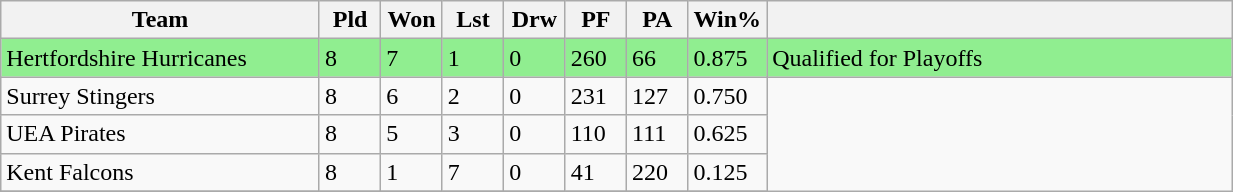<table class="wikitable" width=65%">
<tr>
<th width=26%>Team</th>
<th width=5%>Pld</th>
<th width=5%>Won</th>
<th width=5%>Lst</th>
<th width=5%>Drw</th>
<th width=5%>PF</th>
<th width=5%>PA</th>
<th width=6%>Win%</th>
<th width=38%></th>
</tr>
<tr style="background:lightgreen">
<td>Hertfordshire Hurricanes</td>
<td>8</td>
<td>7</td>
<td>1</td>
<td>0</td>
<td>260</td>
<td>66</td>
<td>0.875</td>
<td>Qualified for Playoffs</td>
</tr>
<tr>
<td>Surrey Stingers</td>
<td>8</td>
<td>6</td>
<td>2</td>
<td>0</td>
<td>231</td>
<td>127</td>
<td>0.750</td>
</tr>
<tr>
<td>UEA Pirates</td>
<td>8</td>
<td>5</td>
<td>3</td>
<td>0</td>
<td>110</td>
<td>111</td>
<td>0.625</td>
</tr>
<tr>
<td>Kent Falcons</td>
<td>8</td>
<td>1</td>
<td>7</td>
<td>0</td>
<td>41</td>
<td>220</td>
<td>0.125</td>
</tr>
<tr>
</tr>
</table>
